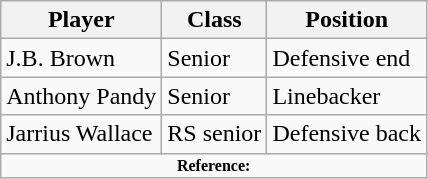<table class="wikitable">
<tr ;>
<th>Player</th>
<th>Class</th>
<th>Position</th>
</tr>
<tr>
<td>J.B. Brown</td>
<td>Senior</td>
<td>Defensive end</td>
</tr>
<tr>
<td>Anthony Pandy</td>
<td>Senior</td>
<td>Linebacker</td>
</tr>
<tr>
<td>Jarrius Wallace</td>
<td>RS senior</td>
<td>Defensive back</td>
</tr>
<tr>
<td colspan="3"  style="font-size:8pt; text-align:center;"><strong>Reference:</strong></td>
</tr>
</table>
